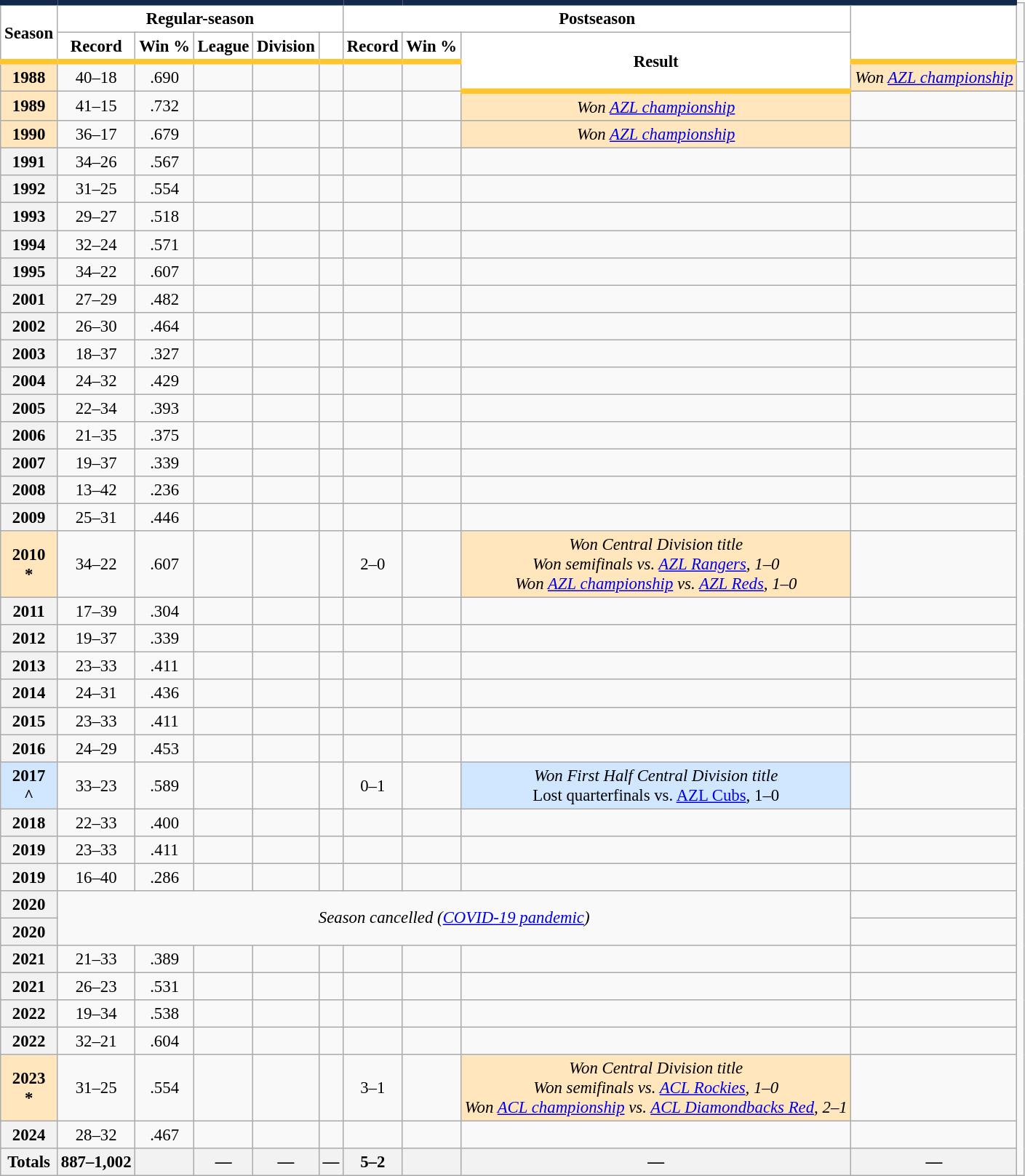<table class="wikitable sortable plainrowheaders" style="font-size: 95%; text-align:center;">
<tr>
<th rowspan="2" scope="col" style="background-color:#ffffff; border-top:#12284B 5px solid; border-bottom:#FFC52F 5px solid; color:#000000">Season</th>
<th colspan="5" scope="col" style="background-color:#ffffff; border-top:#12284B 5px solid; color:#000000">Regular-season</th>
<th colspan="3" scope="col" style="background-color:#ffffff; border-top:#12284B 5px solid; color:#000000">Postseason</th>
<th class="unsortable" rowspan="2" scope="col" style="background-color:#ffffff; border-top:#12284B 5px solid; border-bottom:#FFC52F 5px solid; color:#000000"></th>
</tr>
<tr>
<th scope="col" style="background-color:#ffffff; border-bottom:#FFC52F 5px solid; color:#000000">Record</th>
<th scope="col" style="background-color:#ffffff; border-bottom:#FFC52F 5px solid; color:#000000">Win %</th>
<th scope="col" style="background-color:#ffffff; border-bottom:#FFC52F 5px solid; color:#000000">League</th>
<th scope="col" style="background-color:#ffffff; border-bottom:#FFC52F 5px solid; color:#000000">Division</th>
<th scope="col" style="background-color:#ffffff; border-bottom:#FFC52F 5px solid; color:#000000"></th>
<th scope="col" style="background-color:#ffffff; border-bottom:#FFC52F 5px solid; color:#000000">Record</th>
<th scope="col" style="background-color:#ffffff; border-bottom:#FFC52F 5px solid; color:#000000">Win %</th>
<th class="unsortable" rowspan="2" scope="col" style="background-color:#ffffff; border-bottom:#FFC52F 5px solid; color:#000000">Result</th>
</tr>
<tr>
<th scope="row" style="text-align:center; background:#FFE6BD">1988<br></th>
<td>40–18</td>
<td>.690</td>
<td></td>
<td></td>
<td></td>
<td></td>
<td></td>
<td bgcolor="#FFE6BD"><em>Won <a href='#'>AZL championship</a></em></td>
<td></td>
</tr>
<tr>
<th scope="row" style="text-align:center; background:#FFE6BD">1989<br></th>
<td>41–15</td>
<td>.732</td>
<td></td>
<td></td>
<td></td>
<td></td>
<td></td>
<td bgcolor="#FFE6BD"><em>Won <a href='#'>AZL championship</a></em></td>
<td></td>
</tr>
<tr>
<th scope="row" style="text-align:center; background:#FFE6BD">1990<br></th>
<td>36–17</td>
<td>.679</td>
<td></td>
<td></td>
<td></td>
<td></td>
<td></td>
<td bgcolor="#FFE6BD"><em>Won <a href='#'>AZL championship</a></em></td>
<td></td>
</tr>
<tr>
<th scope="row" style="text-align:center">1991</th>
<td>34–26</td>
<td>.567</td>
<td></td>
<td></td>
<td></td>
<td></td>
<td></td>
<td></td>
<td></td>
</tr>
<tr>
<th scope="row" style="text-align:center">1992</th>
<td>31–25</td>
<td>.554</td>
<td></td>
<td></td>
<td></td>
<td></td>
<td></td>
<td></td>
<td></td>
</tr>
<tr>
<th scope="row" style="text-align:center">1993</th>
<td>29–27</td>
<td>.518</td>
<td></td>
<td></td>
<td></td>
<td></td>
<td></td>
<td></td>
<td></td>
</tr>
<tr>
<th scope="row" style="text-align:center">1994</th>
<td>32–24</td>
<td>.571</td>
<td></td>
<td></td>
<td></td>
<td></td>
<td></td>
<td></td>
<td></td>
</tr>
<tr>
<th scope="row" style="text-align:center">1995</th>
<td>34–22</td>
<td>.607</td>
<td></td>
<td></td>
<td></td>
<td></td>
<td></td>
<td></td>
<td></td>
</tr>
<tr>
<th scope="row" style="text-align:center">2001</th>
<td>27–29</td>
<td>.482</td>
<td></td>
<td></td>
<td></td>
<td></td>
<td></td>
<td></td>
<td></td>
</tr>
<tr>
<th scope="row" style="text-align:center">2002</th>
<td>26–30</td>
<td>.464</td>
<td></td>
<td></td>
<td></td>
<td></td>
<td></td>
<td></td>
<td></td>
</tr>
<tr>
<th scope="row" style="text-align:center">2003</th>
<td>18–37</td>
<td>.327</td>
<td></td>
<td></td>
<td></td>
<td></td>
<td></td>
<td></td>
<td></td>
</tr>
<tr>
<th scope="row" style="text-align:center">2004</th>
<td>24–32</td>
<td>.429</td>
<td></td>
<td></td>
<td></td>
<td></td>
<td></td>
<td></td>
<td></td>
</tr>
<tr>
<th scope="row" style="text-align:center">2005</th>
<td>22–34</td>
<td>.393</td>
<td></td>
<td></td>
<td></td>
<td></td>
<td></td>
<td></td>
<td></td>
</tr>
<tr>
<th scope="row" style="text-align:center">2006</th>
<td>21–35</td>
<td>.375</td>
<td></td>
<td></td>
<td></td>
<td></td>
<td></td>
<td></td>
<td></td>
</tr>
<tr>
<th scope="row" style="text-align:center">2007</th>
<td>19–37</td>
<td>.339</td>
<td></td>
<td></td>
<td></td>
<td></td>
<td></td>
<td></td>
<td></td>
</tr>
<tr>
<th scope="row" style="text-align:center">2008</th>
<td>13–42</td>
<td>.236</td>
<td></td>
<td></td>
<td></td>
<td></td>
<td></td>
<td></td>
<td></td>
</tr>
<tr>
<th scope="row" style="text-align:center">2009</th>
<td>25–31</td>
<td>.446</td>
<td></td>
<td></td>
<td></td>
<td></td>
<td></td>
<td></td>
<td></td>
</tr>
<tr>
<th scope="row" style="text-align:center; background:#FFE6BD">2010<br>* </th>
<td>34–22</td>
<td>.607</td>
<td></td>
<td></td>
<td></td>
<td>2–0</td>
<td></td>
<td bgcolor="#FFE6BD"><em>Won Central Division title</em><br><em>Won semifinals vs. <a href='#'>AZL Rangers</a>, 1–0</em><br><em>Won <a href='#'>AZL championship</a> vs. <a href='#'>AZL Reds</a>, 1–0</em></td>
<td></td>
</tr>
<tr>
<th scope="row" style="text-align:center">2011</th>
<td>17–39</td>
<td>.304</td>
<td></td>
<td></td>
<td></td>
<td></td>
<td></td>
<td></td>
<td></td>
</tr>
<tr>
<th scope="row" style="text-align:center">2012</th>
<td>19–37</td>
<td>.339</td>
<td></td>
<td></td>
<td></td>
<td></td>
<td></td>
<td></td>
<td></td>
</tr>
<tr>
<th scope="row" style="text-align:center">2013</th>
<td>23–33</td>
<td>.411</td>
<td></td>
<td></td>
<td></td>
<td></td>
<td></td>
<td></td>
<td></td>
</tr>
<tr>
<th scope="row" style="text-align:center">2014</th>
<td>24–31</td>
<td>.436</td>
<td></td>
<td></td>
<td></td>
<td></td>
<td></td>
<td></td>
<td></td>
</tr>
<tr>
<th scope="row" style="text-align:center">2015</th>
<td>23–33</td>
<td>.411</td>
<td></td>
<td></td>
<td></td>
<td></td>
<td></td>
<td></td>
<td></td>
</tr>
<tr>
<th scope="row" style="text-align:center">2016</th>
<td>24–29</td>
<td>.453</td>
<td></td>
<td></td>
<td></td>
<td></td>
<td></td>
<td></td>
<td></td>
</tr>
<tr>
<th scope="row" style="text-align:center; background:#D0E7FF">2017<br>^</th>
<td>33–23</td>
<td>.589</td>
<td></td>
<td></td>
<td></td>
<td>0–1</td>
<td></td>
<td bgcolor="#D0E7FF"><em>Won First Half Central Division title</em><br>Lost quarterfinals vs. <a href='#'>AZL Cubs</a>, 1–0</td>
<td></td>
</tr>
<tr>
<th scope="row" style="text-align:center">2018</th>
<td>22–33</td>
<td>.400</td>
<td></td>
<td></td>
<td></td>
<td></td>
<td></td>
<td></td>
<td></td>
</tr>
<tr>
<th scope="row" style="text-align:center">2019</th>
<td>23–33</td>
<td>.411</td>
<td></td>
<td></td>
<td></td>
<td></td>
<td></td>
<td></td>
<td></td>
</tr>
<tr>
<th scope="row" style="text-align:center">2019</th>
<td>16–40</td>
<td>.286</td>
<td></td>
<td></td>
<td></td>
<td></td>
<td></td>
<td></td>
<td></td>
</tr>
<tr>
<th scope="row" style="text-align:center">2020</th>
<td colspan="8" rowspan="2"><em>Season cancelled (<a href='#'>COVID-19 pandemic</a>)</em></td>
<td></td>
</tr>
<tr>
<th scope="row" style="text-align:center">2020</th>
<td></td>
</tr>
<tr>
<th scope="row" style="text-align:center">2021</th>
<td>21–33</td>
<td>.389</td>
<td></td>
<td></td>
<td></td>
<td></td>
<td></td>
<td></td>
<td></td>
</tr>
<tr>
<th scope="row" style="text-align:center">2021</th>
<td>26–23</td>
<td>.531</td>
<td></td>
<td></td>
<td></td>
<td></td>
<td></td>
<td></td>
<td></td>
</tr>
<tr>
<th scope="row" style="text-align:center">2022</th>
<td>19–34</td>
<td>.538</td>
<td></td>
<td></td>
<td></td>
<td></td>
<td></td>
<td></td>
<td></td>
</tr>
<tr>
<th scope="row" style="text-align:center">2022</th>
<td>32–21</td>
<td>.604</td>
<td></td>
<td></td>
<td></td>
<td></td>
<td></td>
<td></td>
<td></td>
</tr>
<tr>
<th scope="row" style="text-align:center; background:#FFE6BD">2023<br>* </th>
<td>31–25</td>
<td>.554</td>
<td></td>
<td></td>
<td></td>
<td>3–1</td>
<td></td>
<td bgcolor="#FFE6BD"><em>Won Central Division title</em><br><em>Won semifinals vs. <a href='#'>ACL Rockies</a>, 1–0</em><br><em>Won <a href='#'>ACL championship</a> vs. <a href='#'>ACL Diamondbacks Red</a>, 2–1</em></td>
<td></td>
</tr>
<tr>
<th scope="row" style="text-align:center">2024</th>
<td>28–32</td>
<td>.467</td>
<td></td>
<td></td>
<td></td>
<td></td>
<td></td>
<td></td>
<td></td>
</tr>
<tr class="sortbottom">
<th scope="row" style="text-align:center"><strong>Totals</strong></th>
<th>887–1,002</th>
<th></th>
<th>—</th>
<th>—</th>
<th>—</th>
<th>5–2</th>
<th></th>
<th>—</th>
<th>—</th>
</tr>
</table>
